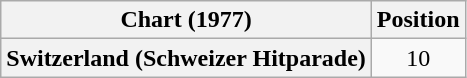<table class="wikitable plainrowheaders" style="text-align:center">
<tr>
<th scope="col">Chart (1977)</th>
<th scope="col">Position</th>
</tr>
<tr>
<th scope="row">Switzerland (Schweizer Hitparade)</th>
<td>10</td>
</tr>
</table>
